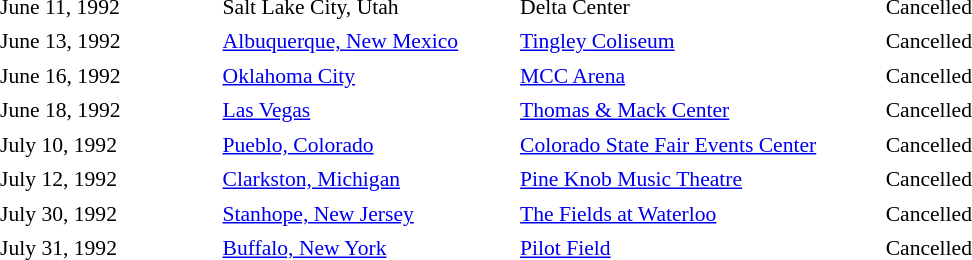<table cellpadding="2" style="border:0 solid darkgrey; font-size:90%">
<tr>
<th style="width:150px;"></th>
<th style="width:200px;"></th>
<th style="width:250px;"></th>
<th style="width:700px;"></th>
</tr>
<tr border="0">
</tr>
<tr>
<td>June 11, 1992</td>
<td>Salt Lake City, Utah</td>
<td>Delta Center</td>
<td>Cancelled</td>
</tr>
<tr>
<td>June 13, 1992</td>
<td><a href='#'>Albuquerque, New Mexico</a></td>
<td><a href='#'>Tingley Coliseum</a></td>
<td>Cancelled</td>
</tr>
<tr>
<td>June 16, 1992</td>
<td><a href='#'>Oklahoma City</a></td>
<td><a href='#'>MCC Arena</a></td>
<td>Cancelled</td>
</tr>
<tr>
<td>June 18, 1992</td>
<td><a href='#'>Las Vegas</a></td>
<td><a href='#'>Thomas & Mack Center</a></td>
<td>Cancelled</td>
</tr>
<tr>
<td>July 10, 1992</td>
<td><a href='#'>Pueblo, Colorado</a></td>
<td><a href='#'>Colorado State Fair Events Center</a></td>
<td>Cancelled</td>
</tr>
<tr>
<td>July 12, 1992</td>
<td><a href='#'>Clarkston, Michigan</a></td>
<td><a href='#'>Pine Knob Music Theatre</a></td>
<td>Cancelled</td>
</tr>
<tr>
<td>July 30, 1992</td>
<td><a href='#'>Stanhope, New Jersey</a></td>
<td><a href='#'>The Fields at Waterloo</a></td>
<td>Cancelled</td>
</tr>
<tr>
<td>July 31, 1992</td>
<td><a href='#'>Buffalo, New York</a></td>
<td><a href='#'>Pilot Field</a></td>
<td>Cancelled</td>
<td></td>
</tr>
</table>
